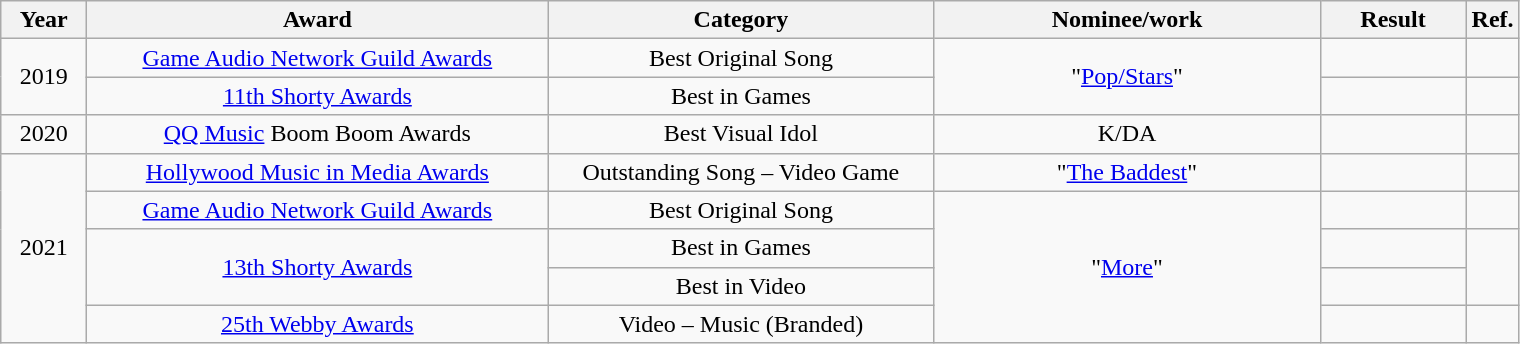<table class="wikitable" style="text-align:center">
<tr>
<th width="50">Year</th>
<th width="300">Award</th>
<th width="250">Category</th>
<th width="250">Nominee/work</th>
<th width="90">Result</th>
<th>Ref.</th>
</tr>
<tr>
<td rowspan="2">2019</td>
<td><a href='#'>Game Audio Network Guild Awards</a></td>
<td>Best Original Song</td>
<td rowspan="2">"<a href='#'>Pop/Stars</a>"</td>
<td></td>
<td></td>
</tr>
<tr>
<td><a href='#'>11th Shorty Awards</a></td>
<td>Best in Games</td>
<td></td>
<td></td>
</tr>
<tr>
<td rowspan="1">2020</td>
<td><a href='#'>QQ Music</a> Boom Boom Awards</td>
<td>Best Visual Idol</td>
<td>K/DA</td>
<td></td>
<td></td>
</tr>
<tr>
<td rowspan="5">2021</td>
<td><a href='#'>Hollywood Music in Media Awards</a></td>
<td>Outstanding Song – Video Game</td>
<td>"<a href='#'>The Baddest</a>"</td>
<td></td>
<td></td>
</tr>
<tr>
<td><a href='#'>Game Audio Network Guild Awards</a></td>
<td>Best Original Song</td>
<td rowspan="4">"<a href='#'>More</a>"</td>
<td></td>
<td></td>
</tr>
<tr>
<td rowspan="2"><a href='#'>13th Shorty Awards</a></td>
<td>Best in Games</td>
<td></td>
<td rowspan="2"></td>
</tr>
<tr>
<td>Best in Video</td>
<td></td>
</tr>
<tr>
<td><a href='#'>25th Webby Awards</a></td>
<td>Video – Music (Branded)</td>
<td></td>
<td></td>
</tr>
</table>
